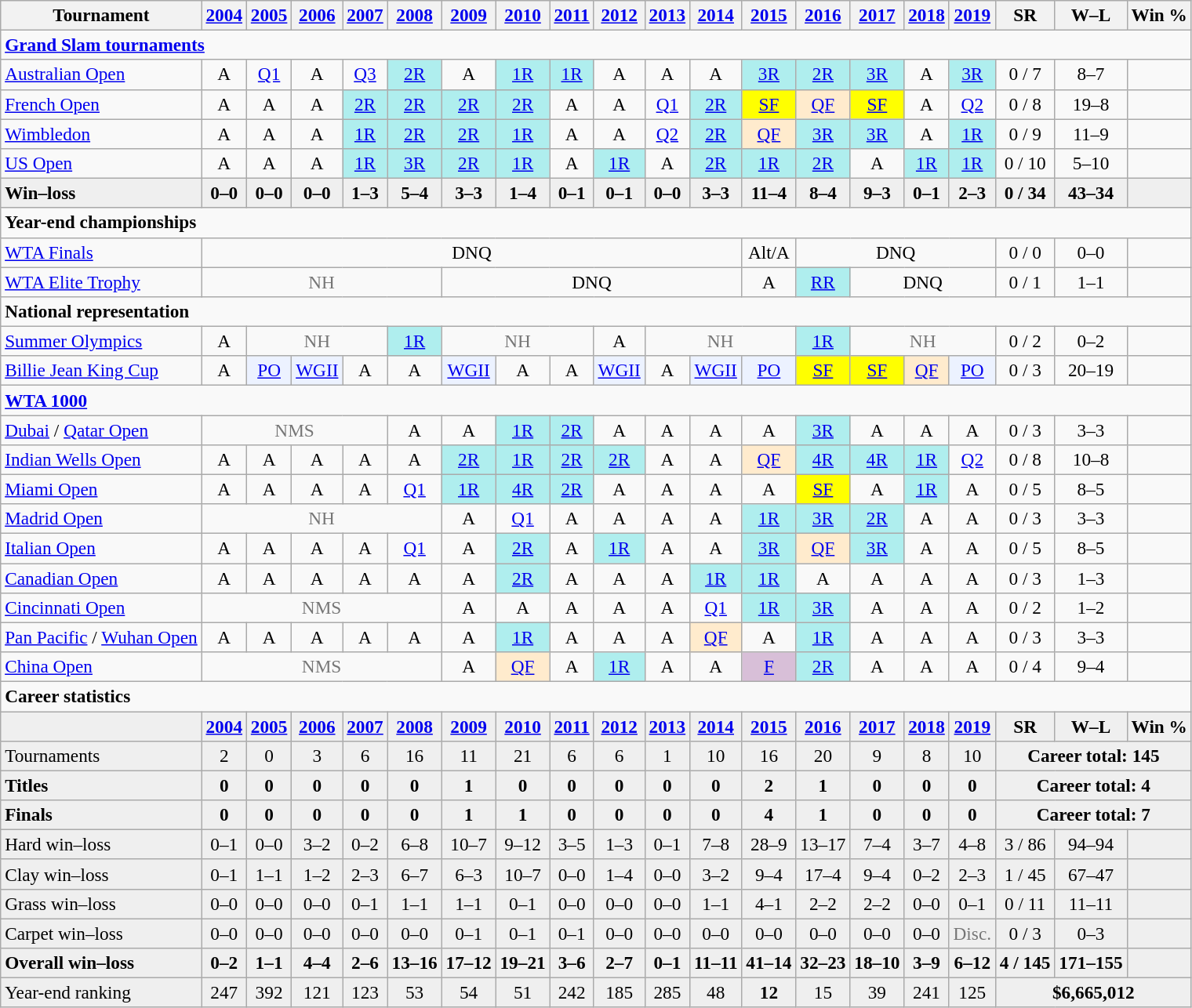<table class="wikitable nowrap" style=text-align:center;font-size:97%>
<tr>
<th>Tournament</th>
<th><a href='#'>2004</a></th>
<th><a href='#'>2005</a></th>
<th><a href='#'>2006</a></th>
<th><a href='#'>2007</a></th>
<th><a href='#'>2008</a></th>
<th><a href='#'>2009</a></th>
<th><a href='#'>2010</a></th>
<th><a href='#'>2011</a></th>
<th><a href='#'>2012</a></th>
<th><a href='#'>2013</a></th>
<th><a href='#'>2014</a></th>
<th><a href='#'>2015</a></th>
<th><a href='#'>2016</a></th>
<th><a href='#'>2017</a></th>
<th><a href='#'>2018</a></th>
<th><a href='#'>2019</a></th>
<th>SR</th>
<th>W–L</th>
<th>Win %</th>
</tr>
<tr>
<td colspan="20" style="text-align:left"><strong><a href='#'>Grand Slam tournaments</a></strong></td>
</tr>
<tr>
<td align=left><a href='#'>Australian Open</a></td>
<td>A</td>
<td><a href='#'>Q1</a></td>
<td>A</td>
<td><a href='#'>Q3</a></td>
<td bgcolor=afeeee><a href='#'>2R</a></td>
<td>A</td>
<td bgcolor=afeeee><a href='#'>1R</a></td>
<td bgcolor=afeeee><a href='#'>1R</a></td>
<td>A</td>
<td>A</td>
<td>A</td>
<td bgcolor=afeeee><a href='#'>3R</a></td>
<td bgcolor=afeeee><a href='#'>2R</a></td>
<td bgcolor=afeeee><a href='#'>3R</a></td>
<td>A</td>
<td bgcolor=afeeee><a href='#'>3R</a></td>
<td>0 / 7</td>
<td>8–7</td>
<td></td>
</tr>
<tr>
<td align=left><a href='#'>French Open</a></td>
<td>A</td>
<td>A</td>
<td>A</td>
<td bgcolor=afeeee><a href='#'>2R</a></td>
<td bgcolor=afeeee><a href='#'>2R</a></td>
<td bgcolor=afeeee><a href='#'>2R</a></td>
<td bgcolor=afeeee><a href='#'>2R</a></td>
<td>A</td>
<td>A</td>
<td><a href='#'>Q1</a></td>
<td bgcolor=afeeee><a href='#'>2R</a></td>
<td style=background:yellow><a href='#'>SF</a></td>
<td bgcolor=ffebcd><a href='#'>QF</a></td>
<td style=background:yellow><a href='#'>SF</a></td>
<td>A</td>
<td><a href='#'>Q2</a></td>
<td>0 / 8</td>
<td>19–8</td>
<td></td>
</tr>
<tr>
<td align=left><a href='#'>Wimbledon</a></td>
<td>A</td>
<td>A</td>
<td>A</td>
<td bgcolor=afeeee><a href='#'>1R</a></td>
<td bgcolor=afeeee><a href='#'>2R</a></td>
<td bgcolor=afeeee><a href='#'>2R</a></td>
<td bgcolor=afeeee><a href='#'>1R</a></td>
<td>A</td>
<td>A</td>
<td><a href='#'>Q2</a></td>
<td bgcolor=afeeee><a href='#'>2R</a></td>
<td bgcolor=ffebcd><a href='#'>QF</a></td>
<td bgcolor=afeeee><a href='#'>3R</a></td>
<td bgcolor=afeeee><a href='#'>3R</a></td>
<td>A</td>
<td bgcolor=afeeee><a href='#'>1R</a></td>
<td>0 / 9</td>
<td>11–9</td>
<td></td>
</tr>
<tr>
<td align=left><a href='#'>US Open</a></td>
<td>A</td>
<td>A</td>
<td>A</td>
<td bgcolor=afeeee><a href='#'>1R</a></td>
<td bgcolor=afeeee><a href='#'>3R</a></td>
<td bgcolor=afeeee><a href='#'>2R</a></td>
<td bgcolor=afeeee><a href='#'>1R</a></td>
<td>A</td>
<td bgcolor=afeeee><a href='#'>1R</a></td>
<td>A</td>
<td bgcolor=afeeee><a href='#'>2R</a></td>
<td bgcolor=afeeee><a href='#'>1R</a></td>
<td bgcolor=afeeee><a href='#'>2R</a></td>
<td>A</td>
<td bgcolor=afeeee><a href='#'>1R</a></td>
<td bgcolor=afeeee><a href='#'>1R</a></td>
<td>0 / 10</td>
<td>5–10</td>
<td></td>
</tr>
<tr style=background:#efefef;font-weight:bold>
<td style=text-align:left>Win–loss</td>
<td>0–0</td>
<td>0–0</td>
<td>0–0</td>
<td>1–3</td>
<td>5–4</td>
<td>3–3</td>
<td>1–4</td>
<td>0–1</td>
<td>0–1</td>
<td>0–0</td>
<td>3–3</td>
<td>11–4</td>
<td>8–4</td>
<td>9–3</td>
<td>0–1</td>
<td>2–3</td>
<td>0 / 34</td>
<td>43–34</td>
<td></td>
</tr>
<tr>
<td colspan="20" align="left"><strong>Year-end championships</strong></td>
</tr>
<tr>
<td align=left><a href='#'>WTA Finals</a></td>
<td colspan=11>DNQ</td>
<td>Alt/A</td>
<td colspan=4>DNQ</td>
<td>0 / 0</td>
<td>0–0</td>
<td></td>
</tr>
<tr>
<td align=left><a href='#'>WTA Elite Trophy</a></td>
<td style=color:#767676 colspan=5>NH</td>
<td colspan=6>DNQ</td>
<td>A</td>
<td bgcolor=afeeee><a href='#'>RR</a></td>
<td colspan=3>DNQ</td>
<td>0 / 1</td>
<td>1–1</td>
<td></td>
</tr>
<tr>
<td colspan="20" align="left"><strong>National representation</strong></td>
</tr>
<tr>
<td align=left><a href='#'>Summer Olympics</a></td>
<td>A</td>
<td style=color:#767676 colspan=3>NH</td>
<td bgcolor=afeeee><a href='#'>1R</a></td>
<td style=color:#767676 colspan=3>NH</td>
<td>A</td>
<td style=color:#767676 colspan=3>NH</td>
<td bgcolor=afeeee><a href='#'>1R</a></td>
<td style=color:#767676 colspan=3>NH</td>
<td>0 / 2</td>
<td>0–2</td>
<td></td>
</tr>
<tr>
<td align=left><a href='#'>Billie Jean King Cup</a></td>
<td>A</td>
<td bgcolor=ecf2ff><a href='#'>PO</a></td>
<td bgcolor=ecf2ff><a href='#'>WGII</a></td>
<td>A</td>
<td>A</td>
<td bgcolor=ecf2ff><a href='#'>WGII</a></td>
<td>A</td>
<td>A</td>
<td bgcolor=ecf2ff><a href='#'>WGII</a></td>
<td>A</td>
<td bgcolor=ecf2ff><a href='#'>WGII</a></td>
<td bgcolor=ecf2ff><a href='#'>PO</a></td>
<td bgcolor=yellow><a href='#'>SF</a></td>
<td bgcolor=yellow><a href='#'>SF</a></td>
<td bgcolor=ffebcd><a href='#'>QF</a></td>
<td bgcolor=ecf2ff><a href='#'>PO</a></td>
<td>0 / 3</td>
<td>20–19</td>
<td></td>
</tr>
<tr>
<td colspan="20" style="text-align:left"><strong><a href='#'>WTA 1000</a></strong></td>
</tr>
<tr>
<td align="left"><a href='#'>Dubai</a> / <a href='#'>Qatar Open</a></td>
<td colspan="4" style="color:#767676">NMS</td>
<td>A</td>
<td>A</td>
<td bgcolor="afeeee"><a href='#'>1R</a></td>
<td bgcolor="afeeee"><a href='#'>2R</a></td>
<td>A</td>
<td>A</td>
<td>A</td>
<td>A</td>
<td bgcolor="afeeee"><a href='#'>3R</a></td>
<td>A</td>
<td>A</td>
<td>A</td>
<td>0 / 3</td>
<td>3–3</td>
<td></td>
</tr>
<tr>
<td align=left><a href='#'>Indian Wells Open</a></td>
<td>A</td>
<td>A</td>
<td>A</td>
<td>A</td>
<td>A</td>
<td bgcolor=afeeee><a href='#'>2R</a></td>
<td bgcolor=afeeee><a href='#'>1R</a></td>
<td bgcolor=afeeee><a href='#'>2R</a></td>
<td bgcolor=afeeee><a href='#'>2R</a></td>
<td>A</td>
<td>A</td>
<td bgcolor=ffebcd><a href='#'>QF</a></td>
<td bgcolor=afeeee><a href='#'>4R</a></td>
<td bgcolor=afeeee><a href='#'>4R</a></td>
<td bgcolor=afeeee><a href='#'>1R</a></td>
<td><a href='#'>Q2</a></td>
<td>0 / 8</td>
<td>10–8</td>
<td></td>
</tr>
<tr>
<td align=left><a href='#'>Miami Open</a></td>
<td>A</td>
<td>A</td>
<td>A</td>
<td>A</td>
<td><a href='#'>Q1</a></td>
<td bgcolor=afeeee><a href='#'>1R</a></td>
<td bgcolor=afeeee><a href='#'>4R</a></td>
<td bgcolor=afeeee><a href='#'>2R</a></td>
<td>A</td>
<td>A</td>
<td>A</td>
<td>A</td>
<td style=background:yellow><a href='#'>SF</a></td>
<td>A</td>
<td bgcolor=afeeee><a href='#'>1R</a></td>
<td>A</td>
<td>0 / 5</td>
<td>8–5</td>
<td></td>
</tr>
<tr>
<td align=left><a href='#'>Madrid Open</a></td>
<td colspan=5 style=color:#767676>NH</td>
<td>A</td>
<td><a href='#'>Q1</a></td>
<td>A</td>
<td>A</td>
<td>A</td>
<td>A</td>
<td bgcolor=afeeee><a href='#'>1R</a></td>
<td bgcolor=afeeee><a href='#'>3R</a></td>
<td bgcolor=afeeee><a href='#'>2R</a></td>
<td>A</td>
<td>A</td>
<td>0 / 3</td>
<td>3–3</td>
<td></td>
</tr>
<tr>
<td align=left><a href='#'>Italian Open</a></td>
<td>A</td>
<td>A</td>
<td>A</td>
<td>A</td>
<td><a href='#'>Q1</a></td>
<td>A</td>
<td bgcolor=afeeee><a href='#'>2R</a></td>
<td>A</td>
<td bgcolor=afeeee><a href='#'>1R</a></td>
<td>A</td>
<td>A</td>
<td bgcolor=afeeee><a href='#'>3R</a></td>
<td bgcolor=ffebcd><a href='#'>QF</a></td>
<td bgcolor=afeeee><a href='#'>3R</a></td>
<td>A</td>
<td>A</td>
<td>0 / 5</td>
<td>8–5</td>
<td></td>
</tr>
<tr>
<td align=left><a href='#'>Canadian Open</a></td>
<td>A</td>
<td>A</td>
<td>A</td>
<td>A</td>
<td>A</td>
<td>A</td>
<td bgcolor=afeeee><a href='#'>2R</a></td>
<td>A</td>
<td>A</td>
<td>A</td>
<td bgcolor=afeeee><a href='#'>1R</a></td>
<td bgcolor=afeeee><a href='#'>1R</a></td>
<td>A</td>
<td>A</td>
<td>A</td>
<td>A</td>
<td>0 / 3</td>
<td>1–3</td>
<td></td>
</tr>
<tr>
<td align=left><a href='#'>Cincinnati Open</a></td>
<td colspan=5 style=color:#767676>NMS</td>
<td>A</td>
<td>A</td>
<td>A</td>
<td>A</td>
<td>A</td>
<td><a href='#'>Q1</a></td>
<td bgcolor=afeeee><a href='#'>1R</a></td>
<td bgcolor=afeeee><a href='#'>3R</a></td>
<td>A</td>
<td>A</td>
<td>A</td>
<td>0 / 2</td>
<td>1–2</td>
<td></td>
</tr>
<tr>
<td align=left><a href='#'>Pan Pacific</a> / <a href='#'>Wuhan Open</a></td>
<td>A</td>
<td>A</td>
<td>A</td>
<td>A</td>
<td>A</td>
<td>A</td>
<td bgcolor=afeeee><a href='#'>1R</a></td>
<td>A</td>
<td>A</td>
<td>A</td>
<td bgcolor=ffebcd><a href='#'>QF</a></td>
<td>A</td>
<td bgcolor=afeeee><a href='#'>1R</a></td>
<td>A</td>
<td>A</td>
<td>A</td>
<td>0 / 3</td>
<td>3–3</td>
<td></td>
</tr>
<tr>
<td align="left"><a href='#'>China Open</a></td>
<td colspan="5" style="color:#767676">NMS</td>
<td>A</td>
<td bgcolor="ffebcd"><a href='#'>QF</a></td>
<td>A</td>
<td bgcolor="afeeee"><a href='#'>1R</a></td>
<td>A</td>
<td>A</td>
<td style="background:thistle"><a href='#'>F</a></td>
<td bgcolor="afeeee"><a href='#'>2R</a></td>
<td>A</td>
<td>A</td>
<td>A</td>
<td>0 / 4</td>
<td>9–4</td>
<td></td>
</tr>
<tr>
<td colspan="20" style="text-align:left"><strong>Career statistics</strong></td>
</tr>
<tr style=background:#efefef;font-weight:bold>
<td></td>
<td><a href='#'>2004</a></td>
<td><a href='#'>2005</a></td>
<td><a href='#'>2006</a></td>
<td><a href='#'>2007</a></td>
<td><a href='#'>2008</a></td>
<td><a href='#'>2009</a></td>
<td><a href='#'>2010</a></td>
<td><a href='#'>2011</a></td>
<td><a href='#'>2012</a></td>
<td><a href='#'>2013</a></td>
<td><a href='#'>2014</a></td>
<td><a href='#'>2015</a></td>
<td><a href='#'>2016</a></td>
<td><a href='#'>2017</a></td>
<td><a href='#'>2018</a></td>
<td><a href='#'>2019</a></td>
<td>SR</td>
<td>W–L</td>
<td>Win %</td>
</tr>
<tr style=background:#efefef>
<td align=left>Tournaments</td>
<td>2</td>
<td>0</td>
<td>3</td>
<td>6</td>
<td>16</td>
<td>11</td>
<td>21</td>
<td>6</td>
<td>6</td>
<td>1</td>
<td>10</td>
<td>16</td>
<td>20</td>
<td>9</td>
<td>8</td>
<td>10</td>
<td colspan=3><strong>Career total: 145</strong></td>
</tr>
<tr style=background:#efefef;font-weight:bold>
<td align=left>Titles</td>
<td>0</td>
<td>0</td>
<td>0</td>
<td>0</td>
<td>0</td>
<td>1</td>
<td>0</td>
<td>0</td>
<td>0</td>
<td>0</td>
<td>0</td>
<td>2</td>
<td>1</td>
<td>0</td>
<td>0</td>
<td>0</td>
<td colspan=3>Career total: 4</td>
</tr>
<tr style=background:#efefef;font-weight:bold>
<td align=left>Finals</td>
<td>0</td>
<td>0</td>
<td>0</td>
<td>0</td>
<td>0</td>
<td>1</td>
<td>1</td>
<td>0</td>
<td>0</td>
<td>0</td>
<td>0</td>
<td>4</td>
<td>1</td>
<td>0</td>
<td>0</td>
<td>0</td>
<td colspan=3>Career total: 7</td>
</tr>
<tr style=background:#efefef>
<td align=left>Hard win–loss</td>
<td>0–1</td>
<td>0–0</td>
<td>3–2</td>
<td>0–2</td>
<td>6–8</td>
<td>10–7</td>
<td>9–12</td>
<td>3–5</td>
<td>1–3</td>
<td>0–1</td>
<td>7–8</td>
<td>28–9</td>
<td>13–17</td>
<td>7–4</td>
<td>3–7</td>
<td>4–8</td>
<td>3 / 86</td>
<td>94–94</td>
<td></td>
</tr>
<tr style=background:#efefef>
<td align=left>Clay win–loss</td>
<td>0–1</td>
<td>1–1</td>
<td>1–2</td>
<td>2–3</td>
<td>6–7</td>
<td>6–3</td>
<td>10–7</td>
<td>0–0</td>
<td>1–4</td>
<td>0–0</td>
<td>3–2</td>
<td>9–4</td>
<td>17–4</td>
<td>9–4</td>
<td>0–2</td>
<td>2–3</td>
<td>1 / 45</td>
<td>67–47</td>
<td></td>
</tr>
<tr style=background:#efefef>
<td align=left>Grass win–loss</td>
<td>0–0</td>
<td>0–0</td>
<td>0–0</td>
<td>0–1</td>
<td>1–1</td>
<td>1–1</td>
<td>0–1</td>
<td>0–0</td>
<td>0–0</td>
<td>0–0</td>
<td>1–1</td>
<td>4–1</td>
<td>2–2</td>
<td>2–2</td>
<td>0–0</td>
<td>0–1</td>
<td>0 / 11</td>
<td>11–11</td>
<td></td>
</tr>
<tr style=background:#efefef>
<td align=left>Carpet win–loss</td>
<td>0–0</td>
<td>0–0</td>
<td>0–0</td>
<td>0–0</td>
<td>0–0</td>
<td>0–1</td>
<td>0–1</td>
<td>0–1</td>
<td>0–0</td>
<td>0–0</td>
<td>0–0</td>
<td>0–0</td>
<td>0–0</td>
<td>0–0</td>
<td>0–0</td>
<td style=color:#767676>Disc.</td>
<td>0 / 3</td>
<td>0–3</td>
<td></td>
</tr>
<tr style=background:#efefef;font-weight:bold>
<td align=left>Overall win–loss</td>
<td>0–2</td>
<td>1–1</td>
<td>4–4</td>
<td>2–6</td>
<td>13–16</td>
<td>17–12</td>
<td>19–21</td>
<td>3–6</td>
<td>2–7</td>
<td>0–1</td>
<td>11–11</td>
<td>41–14</td>
<td>32–23</td>
<td>18–10</td>
<td>3–9</td>
<td>6–12</td>
<td>4 / 145</td>
<td>171–155</td>
<td></td>
</tr>
<tr style=background:#efefef>
<td align=left>Year-end ranking</td>
<td>247</td>
<td>392</td>
<td>121</td>
<td>123</td>
<td>53</td>
<td>54</td>
<td>51</td>
<td>242</td>
<td>185</td>
<td>285</td>
<td>48</td>
<td><strong>12</strong></td>
<td>15</td>
<td>39</td>
<td>241</td>
<td>125</td>
<td colspan=3><strong>$6,665,012</strong></td>
</tr>
</table>
